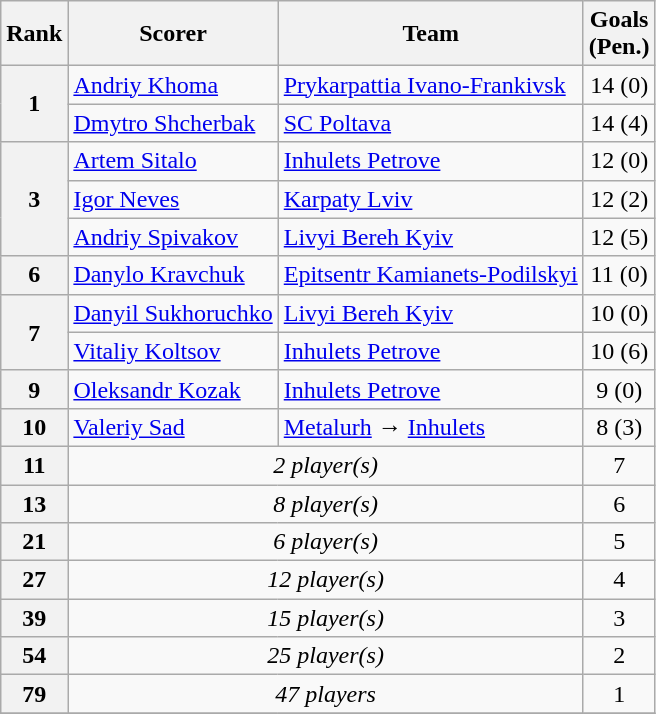<table class="wikitable">
<tr>
<th>Rank</th>
<th>Scorer</th>
<th>Team</th>
<th>Goals<br>(Pen.)</th>
</tr>
<tr>
<th align=center rowspan=2>1</th>
<td><a href='#'>Andriy Khoma</a></td>
<td><a href='#'>Prykarpattia Ivano-Frankivsk</a></td>
<td align=center>14 (0)</td>
</tr>
<tr>
<td><a href='#'>Dmytro Shcherbak</a></td>
<td><a href='#'>SC Poltava</a></td>
<td align=center>14 (4)</td>
</tr>
<tr>
<th align=center rowspan=3>3</th>
<td><a href='#'>Artem Sitalo</a></td>
<td><a href='#'>Inhulets Petrove</a></td>
<td align=center>12 (0)</td>
</tr>
<tr>
<td> <a href='#'>Igor Neves</a></td>
<td><a href='#'>Karpaty Lviv</a></td>
<td align=center>12 (2)</td>
</tr>
<tr>
<td><a href='#'>Andriy Spivakov</a></td>
<td><a href='#'>Livyi Bereh Kyiv</a></td>
<td align=center>12 (5)</td>
</tr>
<tr>
<th align=center rowspan=1>6</th>
<td><a href='#'>Danylo Kravchuk</a></td>
<td><a href='#'>Epitsentr Kamianets-Podilskyi</a></td>
<td align=center>11 (0)</td>
</tr>
<tr>
<th align=center rowspan=2>7</th>
<td><a href='#'>Danyil Sukhoruchko</a></td>
<td><a href='#'>Livyi Bereh Kyiv</a></td>
<td align=center>10 (0)</td>
</tr>
<tr>
<td><a href='#'>Vitaliy Koltsov</a></td>
<td><a href='#'>Inhulets Petrove</a></td>
<td align=center>10 (6)</td>
</tr>
<tr>
<th align=center rowspan=1>9</th>
<td><a href='#'>Oleksandr Kozak</a></td>
<td><a href='#'>Inhulets Petrove</a></td>
<td align=center>9 (0)</td>
</tr>
<tr>
<th align=center rowspan=1>10</th>
<td><a href='#'>Valeriy Sad</a></td>
<td><a href='#'>Metalurh</a> → <a href='#'>Inhulets</a></td>
<td align=center>8 (3)</td>
</tr>
<tr>
<th align=center>11</th>
<td colspan=2 align=center><em>2 player(s)</em></td>
<td align=center>7</td>
</tr>
<tr>
<th align=center>13</th>
<td colspan=2 align=center><em>8 player(s)</em></td>
<td align=center>6</td>
</tr>
<tr>
<th align=center>21</th>
<td colspan=2 align=center><em>6 player(s)</em></td>
<td align=center>5</td>
</tr>
<tr>
<th align=center>27</th>
<td colspan=2 align=center><em>12 player(s)</em></td>
<td align=center>4</td>
</tr>
<tr>
<th align=center>39</th>
<td colspan=2 align=center><em>15 player(s)</em></td>
<td align=center>3</td>
</tr>
<tr>
<th align=center>54</th>
<td colspan=2 align=center><em>25 player(s)</em></td>
<td align=center>2</td>
</tr>
<tr>
<th align=center>79</th>
<td colspan=2 align=center><em>47 players</em></td>
<td align=center>1</td>
</tr>
<tr>
</tr>
</table>
